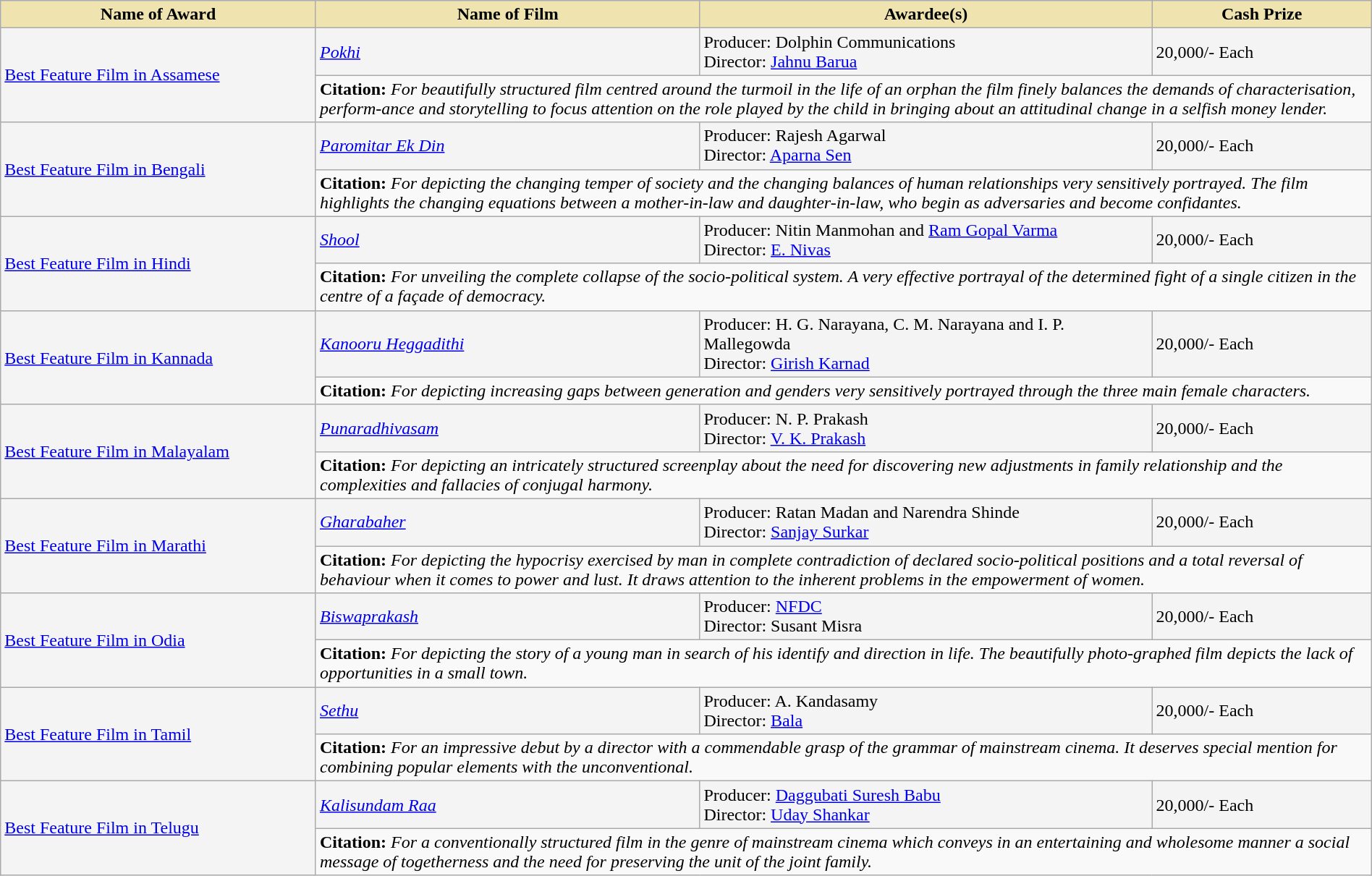<table class="wikitable" style="width:100%;">
<tr>
<th style="background-color:#EFE4B0;width:23%;">Name of Award</th>
<th style="background-color:#EFE4B0;width:28%;">Name of Film</th>
<th style="background-color:#EFE4B0;width:33%;">Awardee(s)</th>
<th style="background-color:#EFE4B0;width:16%;">Cash Prize</th>
</tr>
<tr style="background-color:#F4F4F4">
<td rowspan="2"><a href='#'>Best Feature Film in Assamese</a></td>
<td><em><a href='#'>Pokhi</a></em></td>
<td>Producer: Dolphin Communications<br>Director: <a href='#'>Jahnu Barua</a></td>
<td> 20,000/- Each</td>
</tr>
<tr style="background-color:#F9F9F9">
<td colspan="3"><strong>Citation:</strong> <em>For beautifully structured film centred around the turmoil in the life of an orphan the film finely balances the demands of characterisation, perform-ance and storytelling to focus attention on the role played by the child in bringing about an attitudinal change in a selfish money lender.</em></td>
</tr>
<tr style="background-color:#F4F4F4">
<td rowspan="2"><a href='#'>Best Feature Film in Bengali</a></td>
<td><em><a href='#'>Paromitar Ek Din</a></em></td>
<td>Producer: Rajesh Agarwal<br>Director: <a href='#'>Aparna Sen</a></td>
<td> 20,000/- Each</td>
</tr>
<tr style="background-color:#F9F9F9">
<td colspan="3"><strong>Citation:</strong> <em>For depicting the changing temper of society and the changing balances of human relationships very sensitively portrayed. The film highlights the changing equations between a mother-in-law and daughter-in-law, who begin as adversaries and become confidantes.</em></td>
</tr>
<tr style="background-color:#F4F4F4">
<td rowspan="2"><a href='#'>Best Feature Film in Hindi</a></td>
<td><em><a href='#'>Shool</a></em></td>
<td>Producer: Nitin Manmohan and <a href='#'>Ram Gopal Varma</a><br>Director: <a href='#'>E. Nivas</a></td>
<td> 20,000/- Each</td>
</tr>
<tr style="background-color:#F9F9F9">
<td colspan="3"><strong>Citation:</strong> <em>For unveiling the complete collapse of the socio-political system. A very effective portrayal of the determined fight of a single citizen in the centre of a façade of democracy.</em></td>
</tr>
<tr style="background-color:#F4F4F4">
<td rowspan="2"><a href='#'>Best Feature Film in Kannada</a></td>
<td><em><a href='#'>Kanooru Heggadithi</a></em></td>
<td>Producer: H. G. Narayana, C. M. Narayana and I. P. Mallegowda<br>Director: <a href='#'>Girish Karnad</a></td>
<td> 20,000/- Each</td>
</tr>
<tr style="background-color:#F9F9F9">
<td colspan="3"><strong>Citation:</strong> <em>For depicting increasing gaps between generation and genders very sensitively portrayed through the three main female characters.</em></td>
</tr>
<tr style="background-color:#F4F4F4">
<td rowspan="2"><a href='#'>Best Feature Film in Malayalam</a></td>
<td><em><a href='#'>Punaradhivasam</a></em></td>
<td>Producer: N. P. Prakash<br>Director: <a href='#'>V. K. Prakash</a></td>
<td> 20,000/- Each</td>
</tr>
<tr style="background-color:#F9F9F9">
<td colspan="3"><strong>Citation:</strong> <em>For depicting an intricately structured screenplay about the need for discovering new adjustments in family relationship and the complexities and fallacies of conjugal harmony.</em></td>
</tr>
<tr style="background-color:#F4F4F4">
<td rowspan="2"><a href='#'>Best Feature Film in Marathi</a></td>
<td><em><a href='#'>Gharabaher</a></em></td>
<td>Producer: Ratan Madan and Narendra Shinde<br>Director: <a href='#'>Sanjay Surkar</a></td>
<td> 20,000/- Each</td>
</tr>
<tr style="background-color:#F9F9F9">
<td colspan="3"><strong>Citation:</strong> <em>For depicting the hypocrisy exercised by man in complete contradiction of declared socio-political positions and a total reversal of behaviour when it comes to power and lust. It draws attention to the inherent problems in the empowerment of women.</em></td>
</tr>
<tr style="background-color:#F4F4F4">
<td rowspan="2"><a href='#'>Best Feature Film in Odia</a></td>
<td><em><a href='#'>Biswaprakash</a></em></td>
<td>Producer: <a href='#'>NFDC</a><br>Director: Susant Misra</td>
<td> 20,000/- Each</td>
</tr>
<tr style="background-color:#F9F9F9">
<td colspan="3"><strong>Citation:</strong> <em>For depicting the story of a young man in search of his identify and direction in life. The beautifully photo-graphed film depicts the lack of opportunities in a small town.</em></td>
</tr>
<tr style="background-color:#F4F4F4">
<td rowspan="2"><a href='#'>Best Feature Film in Tamil</a></td>
<td><em><a href='#'>Sethu</a></em></td>
<td>Producer: A. Kandasamy<br>Director: <a href='#'>Bala</a></td>
<td> 20,000/- Each</td>
</tr>
<tr style="background-color:#F9F9F9">
<td colspan="3"><strong>Citation:</strong> <em>For an impressive debut by a director with a commendable grasp of the grammar of mainstream cinema. It deserves special mention for combining popular elements with the unconventional.</em></td>
</tr>
<tr style="background-color:#F4F4F4">
<td rowspan="2"><a href='#'>Best Feature Film in Telugu</a></td>
<td><em><a href='#'>Kalisundam Raa</a></em></td>
<td>Producer: <a href='#'>Daggubati Suresh Babu</a><br>Director: <a href='#'>Uday Shankar</a></td>
<td> 20,000/- Each</td>
</tr>
<tr style="background-color:#F9F9F9">
<td colspan="3"><strong>Citation:</strong> <em>For a conventionally structured film in the genre of mainstream cinema which conveys in an entertaining and wholesome manner a social message of togetherness and the need for preserving the unit of the joint family.</em></td>
</tr>
</table>
